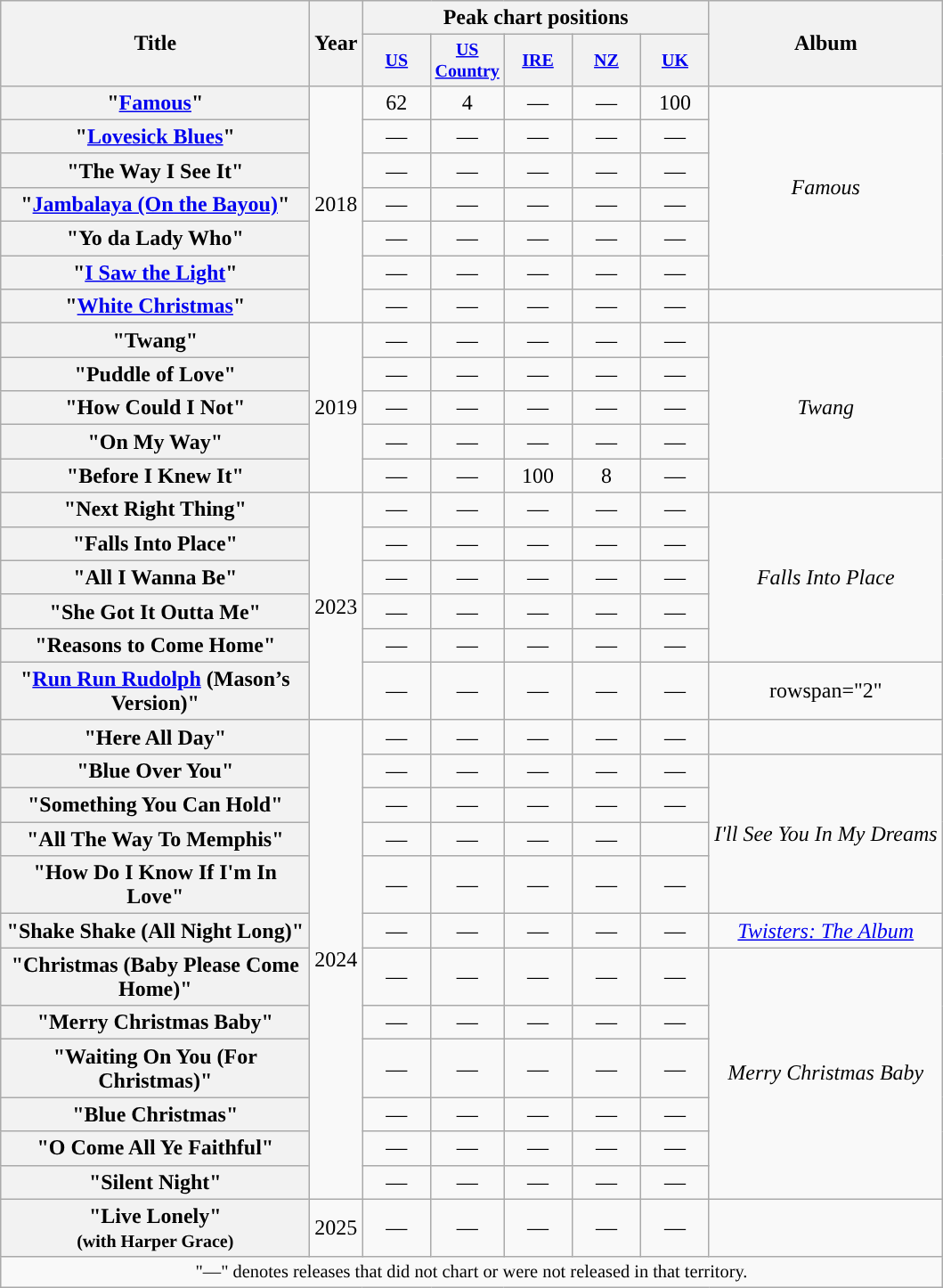<table class="wikitable plainrowheaders" style="text-align:center;">
<tr>
<th rowspan="2" style="width:14em;">Title</th>
<th rowspan="2">Year</th>
<th colspan="5">Peak chart positions</th>
<th rowspan="2">Album</th>
</tr>
<tr style="font-size:smaller;">
<th style="width:45px;"><a href='#'>US</a><br></th>
<th style="width:45px;"><a href='#'>US Country</a><br></th>
<th style="width:45px;"><a href='#'>IRE</a><br></th>
<th style="width:45px;"><a href='#'>NZ</a><br></th>
<th style="width:45px;"><a href='#'>UK</a><br></th>
</tr>
<tr>
<th scope="row">"<a href='#'>Famous</a>"</th>
<td rowspan="7">2018</td>
<td>62</td>
<td>4</td>
<td>—</td>
<td>—</td>
<td>100</td>
<td rowspan="6"><em>Famous</em></td>
</tr>
<tr>
<th scope="row">"<a href='#'>Lovesick Blues</a>"</th>
<td>—</td>
<td>—</td>
<td>—</td>
<td>—</td>
<td>—</td>
</tr>
<tr>
<th scope="row">"The Way I See It"</th>
<td>—</td>
<td>—</td>
<td>—</td>
<td>—</td>
<td>—</td>
</tr>
<tr>
<th scope="row">"<a href='#'>Jambalaya (On the Bayou)</a>"</th>
<td>—</td>
<td>—</td>
<td>—</td>
<td>—</td>
<td>—</td>
</tr>
<tr>
<th scope="row">"Yo da Lady Who"</th>
<td>—</td>
<td>—</td>
<td>—</td>
<td>—</td>
<td>—</td>
</tr>
<tr>
<th scope="row">"<a href='#'>I Saw the Light</a>"</th>
<td>—</td>
<td>—</td>
<td>—</td>
<td>—</td>
<td>—</td>
</tr>
<tr>
<th scope="row">"<a href='#'>White Christmas</a>"</th>
<td>—</td>
<td>—</td>
<td>—</td>
<td>—</td>
<td>—</td>
<td></td>
</tr>
<tr>
<th scope="row">"Twang"</th>
<td rowspan="5">2019</td>
<td>—</td>
<td>—</td>
<td>—</td>
<td>—</td>
<td>—</td>
<td rowspan="5"><em>Twang</em></td>
</tr>
<tr>
<th scope="row">"Puddle of Love"</th>
<td>—</td>
<td>—</td>
<td>—</td>
<td>—</td>
<td>—</td>
</tr>
<tr>
<th scope="row">"How Could I Not"</th>
<td>—</td>
<td>—</td>
<td>—</td>
<td>—</td>
<td>—</td>
</tr>
<tr>
<th scope="row">"On My Way"</th>
<td>—</td>
<td>—</td>
<td>—</td>
<td>—</td>
<td>—</td>
</tr>
<tr>
<th scope="row">"Before I Knew It"</th>
<td>—</td>
<td>—</td>
<td>100</td>
<td>8</td>
<td>—</td>
</tr>
<tr>
<th scope="row">"Next Right Thing"</th>
<td rowspan="6">2023</td>
<td>—</td>
<td>—</td>
<td>—</td>
<td>—</td>
<td>—</td>
<td rowspan="5"><em>Falls Into Place</em></td>
</tr>
<tr>
<th scope="row">"Falls Into Place"</th>
<td>—</td>
<td>—</td>
<td>—</td>
<td>—</td>
<td>—</td>
</tr>
<tr>
<th scope="row">"All I Wanna Be"</th>
<td>—</td>
<td>—</td>
<td>—</td>
<td>—</td>
<td>—</td>
</tr>
<tr>
<th scope="row">"She Got It Outta Me"</th>
<td>—</td>
<td>—</td>
<td>—</td>
<td>—</td>
<td>—</td>
</tr>
<tr>
<th scope="row">"Reasons to Come Home"</th>
<td>—</td>
<td>—</td>
<td>—</td>
<td>—</td>
<td>—</td>
</tr>
<tr>
<th scope="row">"<a href='#'>Run Run Rudolph</a> (Mason’s Version)"</th>
<td>—</td>
<td>—</td>
<td>—</td>
<td>—</td>
<td>—</td>
<td>rowspan="2" </td>
</tr>
<tr>
<th scope="row">"Here All Day"</th>
<td rowspan="12">2024</td>
<td>—</td>
<td>—</td>
<td>—</td>
<td>—</td>
<td>—</td>
</tr>
<tr>
<th scope="row">"Blue Over You"</th>
<td>—</td>
<td>—</td>
<td>—</td>
<td>—</td>
<td>—</td>
<td rowspan="4"><em>I'll See You In My Dreams</em></td>
</tr>
<tr>
<th scope="row">"Something You Can Hold"</th>
<td>—</td>
<td>—</td>
<td>—</td>
<td>—</td>
<td>—</td>
</tr>
<tr>
<th scope="row">"All The Way To Memphis"</th>
<td>—</td>
<td>—</td>
<td>—</td>
<td>—</td>
</tr>
<tr>
<th scope="row">"How Do I Know If I'm In Love"</th>
<td>—</td>
<td>—</td>
<td>—</td>
<td>—</td>
<td>—</td>
</tr>
<tr>
<th scope="row">"Shake Shake (All Night Long)"</th>
<td>—</td>
<td>—</td>
<td>—</td>
<td>—</td>
<td>—</td>
<td><em><a href='#'>Twisters: The Album</a></em></td>
</tr>
<tr>
<th scope="row">"Christmas (Baby Please Come Home)"</th>
<td>—</td>
<td>—</td>
<td>—</td>
<td>—</td>
<td>—</td>
<td rowspan="6"><em>Merry Christmas Baby</em></td>
</tr>
<tr>
<th scope="row">"Merry Christmas Baby"</th>
<td>—</td>
<td>—</td>
<td>—</td>
<td>—</td>
<td>—</td>
</tr>
<tr>
<th scope="row">"Waiting On You (For Christmas)"</th>
<td>—</td>
<td>—</td>
<td>—</td>
<td>—</td>
<td>—</td>
</tr>
<tr>
<th scope="row">"Blue Christmas"</th>
<td>—</td>
<td>—</td>
<td>—</td>
<td>—</td>
<td>—</td>
</tr>
<tr>
<th scope="row">"O Come All Ye Faithful"</th>
<td>—</td>
<td>—</td>
<td>—</td>
<td>—</td>
<td>—</td>
</tr>
<tr>
<th scope="row">"Silent Night"</th>
<td>—</td>
<td>—</td>
<td>—</td>
<td>—</td>
<td>—</td>
</tr>
<tr>
<th scope="row">"Live Lonely"<br><small>(with Harper Grace)</small></th>
<td>2025</td>
<td>—</td>
<td>—</td>
<td>—</td>
<td>—</td>
<td>—</td>
<td></td>
</tr>
<tr>
<td colspan="8" style="font-size:85%">"—" denotes releases that did not chart or were not released in that territory.</td>
</tr>
</table>
